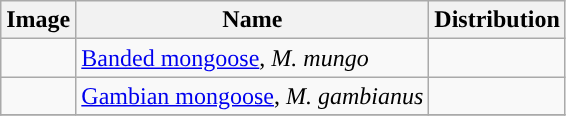<table class="wikitable">
<tr>
<th>Image</th>
<th>Name</th>
<th>Distribution</th>
</tr>
<tr - style="vertical-align:top;">
<td></td>
<td><a href='#'>Banded mongoose</a>, <em>M. mungo</em> </td>
<td></td>
</tr>
<tr - style="vertical-align:top;">
<td></td>
<td><a href='#'>Gambian mongoose</a>, <em>M. gambianus</em> </td>
<td></td>
</tr>
<tr>
</tr>
</table>
